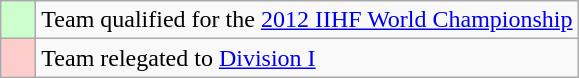<table class="wikitable">
<tr>
<td style="background:#cfc;">    </td>
<td>Team qualified for the <a href='#'>2012 IIHF World Championship</a></td>
</tr>
<tr>
<td style="background:#fcc;">    </td>
<td>Team relegated to <a href='#'>Division I</a></td>
</tr>
</table>
